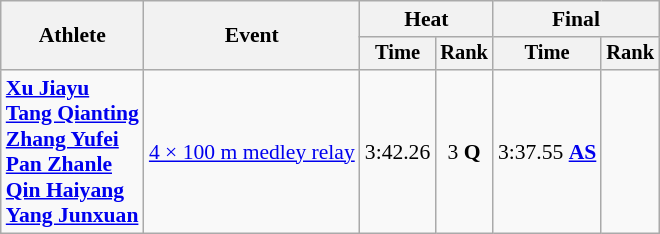<table class=wikitable style="font-size:90%;">
<tr>
<th rowspan=2>Athlete</th>
<th rowspan=2>Event</th>
<th colspan=2>Heat</th>
<th colspan=2>Final</th>
</tr>
<tr style="font-size:95%">
<th>Time</th>
<th>Rank</th>
<th>Time</th>
<th>Rank</th>
</tr>
<tr align=center>
<td align=left><strong><a href='#'>Xu Jiayu</a><br><a href='#'>Tang Qianting</a><br><a href='#'>Zhang Yufei</a><br><a href='#'>Pan Zhanle</a><br><a href='#'>Qin Haiyang</a><br><a href='#'>Yang Junxuan</a></strong></td>
<td align=left><a href='#'>4 × 100 m medley relay</a></td>
<td>3:42.26</td>
<td>3 <strong>Q</strong></td>
<td>3:37.55 <strong><a href='#'>AS</a></strong></td>
<td></td>
</tr>
</table>
